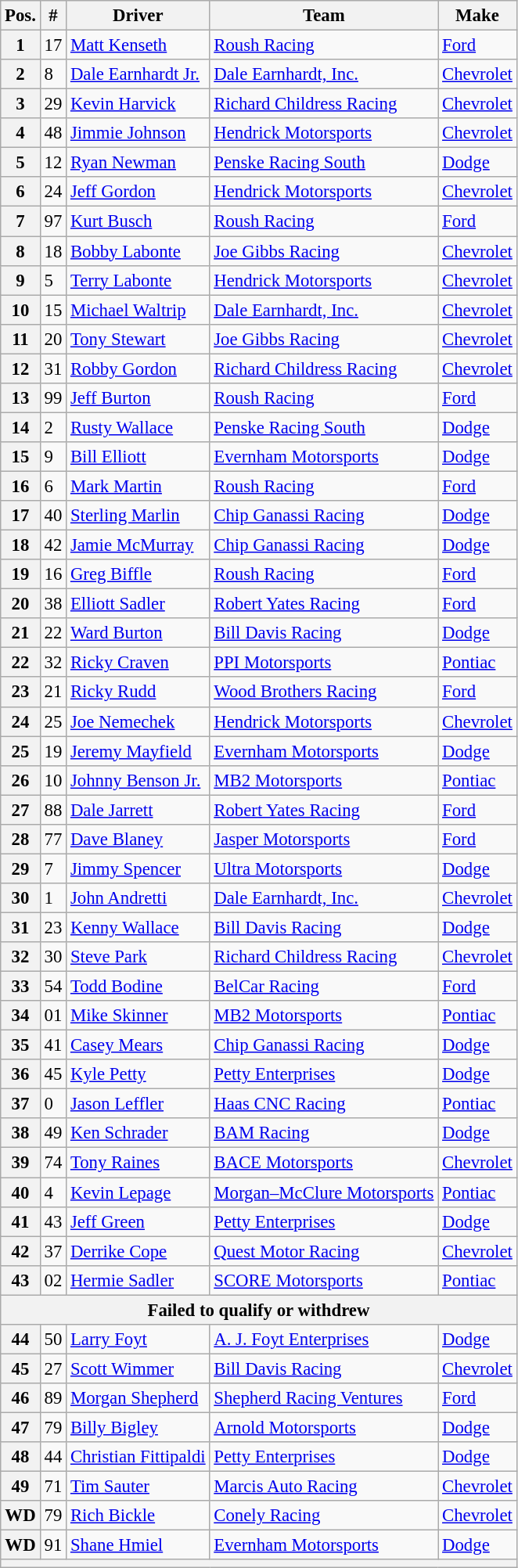<table class="wikitable" style="font-size:95%">
<tr>
<th>Pos.</th>
<th>#</th>
<th>Driver</th>
<th>Team</th>
<th>Make</th>
</tr>
<tr>
<th>1</th>
<td>17</td>
<td><a href='#'>Matt Kenseth</a></td>
<td><a href='#'>Roush Racing</a></td>
<td><a href='#'>Ford</a></td>
</tr>
<tr>
<th>2</th>
<td>8</td>
<td><a href='#'>Dale Earnhardt Jr.</a></td>
<td><a href='#'>Dale Earnhardt, Inc.</a></td>
<td><a href='#'>Chevrolet</a></td>
</tr>
<tr>
<th>3</th>
<td>29</td>
<td><a href='#'>Kevin Harvick</a></td>
<td><a href='#'>Richard Childress Racing</a></td>
<td><a href='#'>Chevrolet</a></td>
</tr>
<tr>
<th>4</th>
<td>48</td>
<td><a href='#'>Jimmie Johnson</a></td>
<td><a href='#'>Hendrick Motorsports</a></td>
<td><a href='#'>Chevrolet</a></td>
</tr>
<tr>
<th>5</th>
<td>12</td>
<td><a href='#'>Ryan Newman</a></td>
<td><a href='#'>Penske Racing South</a></td>
<td><a href='#'>Dodge</a></td>
</tr>
<tr>
<th>6</th>
<td>24</td>
<td><a href='#'>Jeff Gordon</a></td>
<td><a href='#'>Hendrick Motorsports</a></td>
<td><a href='#'>Chevrolet</a></td>
</tr>
<tr>
<th>7</th>
<td>97</td>
<td><a href='#'>Kurt Busch</a></td>
<td><a href='#'>Roush Racing</a></td>
<td><a href='#'>Ford</a></td>
</tr>
<tr>
<th>8</th>
<td>18</td>
<td><a href='#'>Bobby Labonte</a></td>
<td><a href='#'>Joe Gibbs Racing</a></td>
<td><a href='#'>Chevrolet</a></td>
</tr>
<tr>
<th>9</th>
<td>5</td>
<td><a href='#'>Terry Labonte</a></td>
<td><a href='#'>Hendrick Motorsports</a></td>
<td><a href='#'>Chevrolet</a></td>
</tr>
<tr>
<th>10</th>
<td>15</td>
<td><a href='#'>Michael Waltrip</a></td>
<td><a href='#'>Dale Earnhardt, Inc.</a></td>
<td><a href='#'>Chevrolet</a></td>
</tr>
<tr>
<th>11</th>
<td>20</td>
<td><a href='#'>Tony Stewart</a></td>
<td><a href='#'>Joe Gibbs Racing</a></td>
<td><a href='#'>Chevrolet</a></td>
</tr>
<tr>
<th>12</th>
<td>31</td>
<td><a href='#'>Robby Gordon</a></td>
<td><a href='#'>Richard Childress Racing</a></td>
<td><a href='#'>Chevrolet</a></td>
</tr>
<tr>
<th>13</th>
<td>99</td>
<td><a href='#'>Jeff Burton</a></td>
<td><a href='#'>Roush Racing</a></td>
<td><a href='#'>Ford</a></td>
</tr>
<tr>
<th>14</th>
<td>2</td>
<td><a href='#'>Rusty Wallace</a></td>
<td><a href='#'>Penske Racing South</a></td>
<td><a href='#'>Dodge</a></td>
</tr>
<tr>
<th>15</th>
<td>9</td>
<td><a href='#'>Bill Elliott</a></td>
<td><a href='#'>Evernham Motorsports</a></td>
<td><a href='#'>Dodge</a></td>
</tr>
<tr>
<th>16</th>
<td>6</td>
<td><a href='#'>Mark Martin</a></td>
<td><a href='#'>Roush Racing</a></td>
<td><a href='#'>Ford</a></td>
</tr>
<tr>
<th>17</th>
<td>40</td>
<td><a href='#'>Sterling Marlin</a></td>
<td><a href='#'>Chip Ganassi Racing</a></td>
<td><a href='#'>Dodge</a></td>
</tr>
<tr>
<th>18</th>
<td>42</td>
<td><a href='#'>Jamie McMurray</a></td>
<td><a href='#'>Chip Ganassi Racing</a></td>
<td><a href='#'>Dodge</a></td>
</tr>
<tr>
<th>19</th>
<td>16</td>
<td><a href='#'>Greg Biffle</a></td>
<td><a href='#'>Roush Racing</a></td>
<td><a href='#'>Ford</a></td>
</tr>
<tr>
<th>20</th>
<td>38</td>
<td><a href='#'>Elliott Sadler</a></td>
<td><a href='#'>Robert Yates Racing</a></td>
<td><a href='#'>Ford</a></td>
</tr>
<tr>
<th>21</th>
<td>22</td>
<td><a href='#'>Ward Burton</a></td>
<td><a href='#'>Bill Davis Racing</a></td>
<td><a href='#'>Dodge</a></td>
</tr>
<tr>
<th>22</th>
<td>32</td>
<td><a href='#'>Ricky Craven</a></td>
<td><a href='#'>PPI Motorsports</a></td>
<td><a href='#'>Pontiac</a></td>
</tr>
<tr>
<th>23</th>
<td>21</td>
<td><a href='#'>Ricky Rudd</a></td>
<td><a href='#'>Wood Brothers Racing</a></td>
<td><a href='#'>Ford</a></td>
</tr>
<tr>
<th>24</th>
<td>25</td>
<td><a href='#'>Joe Nemechek</a></td>
<td><a href='#'>Hendrick Motorsports</a></td>
<td><a href='#'>Chevrolet</a></td>
</tr>
<tr>
<th>25</th>
<td>19</td>
<td><a href='#'>Jeremy Mayfield</a></td>
<td><a href='#'>Evernham Motorsports</a></td>
<td><a href='#'>Dodge</a></td>
</tr>
<tr>
<th>26</th>
<td>10</td>
<td><a href='#'>Johnny Benson Jr.</a></td>
<td><a href='#'>MB2 Motorsports</a></td>
<td><a href='#'>Pontiac</a></td>
</tr>
<tr>
<th>27</th>
<td>88</td>
<td><a href='#'>Dale Jarrett</a></td>
<td><a href='#'>Robert Yates Racing</a></td>
<td><a href='#'>Ford</a></td>
</tr>
<tr>
<th>28</th>
<td>77</td>
<td><a href='#'>Dave Blaney</a></td>
<td><a href='#'>Jasper Motorsports</a></td>
<td><a href='#'>Ford</a></td>
</tr>
<tr>
<th>29</th>
<td>7</td>
<td><a href='#'>Jimmy Spencer</a></td>
<td><a href='#'>Ultra Motorsports</a></td>
<td><a href='#'>Dodge</a></td>
</tr>
<tr>
<th>30</th>
<td>1</td>
<td><a href='#'>John Andretti</a></td>
<td><a href='#'>Dale Earnhardt, Inc.</a></td>
<td><a href='#'>Chevrolet</a></td>
</tr>
<tr>
<th>31</th>
<td>23</td>
<td><a href='#'>Kenny Wallace</a></td>
<td><a href='#'>Bill Davis Racing</a></td>
<td><a href='#'>Dodge</a></td>
</tr>
<tr>
<th>32</th>
<td>30</td>
<td><a href='#'>Steve Park</a></td>
<td><a href='#'>Richard Childress Racing</a></td>
<td><a href='#'>Chevrolet</a></td>
</tr>
<tr>
<th>33</th>
<td>54</td>
<td><a href='#'>Todd Bodine</a></td>
<td><a href='#'>BelCar Racing</a></td>
<td><a href='#'>Ford</a></td>
</tr>
<tr>
<th>34</th>
<td>01</td>
<td><a href='#'>Mike Skinner</a></td>
<td><a href='#'>MB2 Motorsports</a></td>
<td><a href='#'>Pontiac</a></td>
</tr>
<tr>
<th>35</th>
<td>41</td>
<td><a href='#'>Casey Mears</a></td>
<td><a href='#'>Chip Ganassi Racing</a></td>
<td><a href='#'>Dodge</a></td>
</tr>
<tr>
<th>36</th>
<td>45</td>
<td><a href='#'>Kyle Petty</a></td>
<td><a href='#'>Petty Enterprises</a></td>
<td><a href='#'>Dodge</a></td>
</tr>
<tr>
<th>37</th>
<td>0</td>
<td><a href='#'>Jason Leffler</a></td>
<td><a href='#'>Haas CNC Racing</a></td>
<td><a href='#'>Pontiac</a></td>
</tr>
<tr>
<th>38</th>
<td>49</td>
<td><a href='#'>Ken Schrader</a></td>
<td><a href='#'>BAM Racing</a></td>
<td><a href='#'>Dodge</a></td>
</tr>
<tr>
<th>39</th>
<td>74</td>
<td><a href='#'>Tony Raines</a></td>
<td><a href='#'>BACE Motorsports</a></td>
<td><a href='#'>Chevrolet</a></td>
</tr>
<tr>
<th>40</th>
<td>4</td>
<td><a href='#'>Kevin Lepage</a></td>
<td><a href='#'>Morgan–McClure Motorsports</a></td>
<td><a href='#'>Pontiac</a></td>
</tr>
<tr>
<th>41</th>
<td>43</td>
<td><a href='#'>Jeff Green</a></td>
<td><a href='#'>Petty Enterprises</a></td>
<td><a href='#'>Dodge</a></td>
</tr>
<tr>
<th>42</th>
<td>37</td>
<td><a href='#'>Derrike Cope</a></td>
<td><a href='#'>Quest Motor Racing</a></td>
<td><a href='#'>Chevrolet</a></td>
</tr>
<tr>
<th>43</th>
<td>02</td>
<td><a href='#'>Hermie Sadler</a></td>
<td><a href='#'>SCORE Motorsports</a></td>
<td><a href='#'>Pontiac</a></td>
</tr>
<tr>
<th colspan="5">Failed to qualify or withdrew</th>
</tr>
<tr>
<th>44</th>
<td>50</td>
<td><a href='#'>Larry Foyt</a></td>
<td><a href='#'>A. J. Foyt Enterprises</a></td>
<td><a href='#'>Dodge</a></td>
</tr>
<tr>
<th>45</th>
<td>27</td>
<td><a href='#'>Scott Wimmer</a></td>
<td><a href='#'>Bill Davis Racing</a></td>
<td><a href='#'>Chevrolet</a></td>
</tr>
<tr>
<th>46</th>
<td>89</td>
<td><a href='#'>Morgan Shepherd</a></td>
<td><a href='#'>Shepherd Racing Ventures</a></td>
<td><a href='#'>Ford</a></td>
</tr>
<tr>
<th>47</th>
<td>79</td>
<td><a href='#'>Billy Bigley</a></td>
<td><a href='#'>Arnold Motorsports</a></td>
<td><a href='#'>Dodge</a></td>
</tr>
<tr>
<th>48</th>
<td>44</td>
<td><a href='#'>Christian Fittipaldi</a></td>
<td><a href='#'>Petty Enterprises</a></td>
<td><a href='#'>Dodge</a></td>
</tr>
<tr>
<th>49</th>
<td>71</td>
<td><a href='#'>Tim Sauter</a></td>
<td><a href='#'>Marcis Auto Racing</a></td>
<td><a href='#'>Chevrolet</a></td>
</tr>
<tr>
<th>WD</th>
<td>79</td>
<td><a href='#'>Rich Bickle</a></td>
<td><a href='#'>Conely Racing</a></td>
<td><a href='#'>Chevrolet</a></td>
</tr>
<tr>
<th>WD</th>
<td>91</td>
<td><a href='#'>Shane Hmiel</a></td>
<td><a href='#'>Evernham Motorsports</a></td>
<td><a href='#'>Dodge</a></td>
</tr>
<tr>
<th colspan="5"></th>
</tr>
</table>
